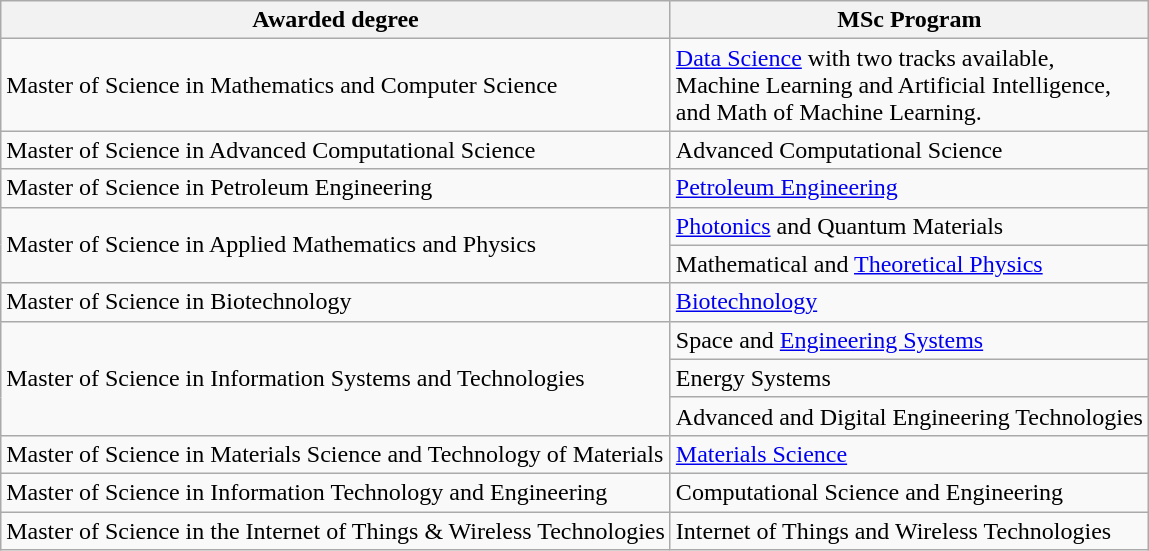<table class="wikitable">
<tr>
<th>Awarded degree</th>
<th>MSc Program</th>
</tr>
<tr>
<td>Master of Science in Mathematics  and Computer Science</td>
<td><a href='#'>Data Science</a> with two tracks available,<br>Machine Learning and Artificial Intelligence,<br>and Math of Machine Learning.</td>
</tr>
<tr>
<td>Master of Science in Advanced Computational Science</td>
<td>Advanced Computational Science</td>
</tr>
<tr>
<td>Master of Science in Petroleum  Engineering</td>
<td><a href='#'>Petroleum Engineering</a></td>
</tr>
<tr>
<td rowspan="2">Master of Science in Applied  Mathematics and Physics</td>
<td><a href='#'>Photonics</a> and Quantum Materials</td>
</tr>
<tr>
<td>Mathematical and <a href='#'>Theoretical Physics</a></td>
</tr>
<tr>
<td>Master of Science in Biotechnology</td>
<td><a href='#'>Biotechnology</a></td>
</tr>
<tr>
<td rowspan="3">Master of Science in Information  Systems and Technologies</td>
<td>Space and <a href='#'>Engineering Systems</a></td>
</tr>
<tr>
<td>Energy Systems</td>
</tr>
<tr>
<td>Advanced and Digital Engineering Technologies</td>
</tr>
<tr>
<td>Master of Science in Materials  Science and Technology of Materials</td>
<td><a href='#'>Materials Science</a></td>
</tr>
<tr>
<td>Master of Science in Information Technology and Engineering</td>
<td>Computational Science and Engineering</td>
</tr>
<tr>
<td>Master of Science in the Internet of Things & Wireless Technologies</td>
<td>Internet of Things and Wireless Technologies</td>
</tr>
</table>
